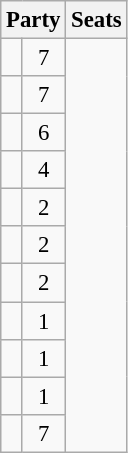<table class="wikitable" style="font-size: 95%;">
<tr>
<th colspan=2>Party</th>
<th>Seats</th>
</tr>
<tr>
<td></td>
<td align="center">7</td>
</tr>
<tr>
<td></td>
<td align="center">7</td>
</tr>
<tr>
<td></td>
<td align="center">6</td>
</tr>
<tr>
<td></td>
<td align="center">4</td>
</tr>
<tr>
<td></td>
<td align="center">2</td>
</tr>
<tr>
<td></td>
<td align="center">2</td>
</tr>
<tr>
<td></td>
<td align="center">2</td>
</tr>
<tr>
<td></td>
<td align="center">1</td>
</tr>
<tr>
<td></td>
<td align="center">1</td>
</tr>
<tr>
<td></td>
<td align="center">1</td>
</tr>
<tr>
<td></td>
<td align="center">7</td>
</tr>
</table>
